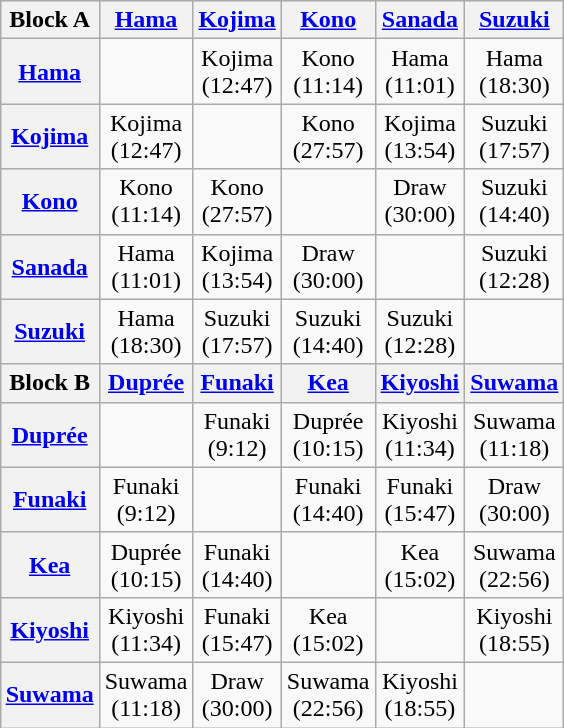<table class="wikitable" style="margin: 1em auto 1em auto; text-align:center;">
<tr>
<th>Block A</th>
<th><a href='#'>Hama</a></th>
<th><a href='#'>Kojima</a></th>
<th><a href='#'>Kono</a></th>
<th><a href='#'>Sanada</a></th>
<th><a href='#'>Suzuki</a></th>
</tr>
<tr>
<th><a href='#'>Hama</a></th>
<td></td>
<td>Kojima<br>(12:47)</td>
<td>Kono<br>(11:14)</td>
<td>Hama<br>(11:01)</td>
<td>Hama<br>(18:30)</td>
</tr>
<tr>
<th><a href='#'>Kojima</a></th>
<td>Kojima<br>(12:47)</td>
<td></td>
<td>Kono<br>(27:57)</td>
<td>Kojima<br>(13:54)</td>
<td>Suzuki<br>(17:57)</td>
</tr>
<tr>
<th><a href='#'>Kono</a></th>
<td>Kono<br>(11:14)</td>
<td>Kono<br>(27:57)</td>
<td></td>
<td>Draw<br>(30:00)</td>
<td>Suzuki<br>(14:40)</td>
</tr>
<tr>
<th><a href='#'>Sanada</a></th>
<td>Hama<br>(11:01)</td>
<td>Kojima<br>(13:54)</td>
<td>Draw<br>(30:00)</td>
<td></td>
<td>Suzuki<br>(12:28)</td>
</tr>
<tr>
<th><a href='#'>Suzuki</a></th>
<td>Hama<br>(18:30)</td>
<td>Suzuki<br>(17:57)</td>
<td>Suzuki<br>(14:40)</td>
<td>Suzuki<br>(12:28)</td>
<td></td>
</tr>
<tr>
<th>Block B</th>
<th><a href='#'>Duprée</a></th>
<th><a href='#'>Funaki</a></th>
<th><a href='#'>Kea</a></th>
<th><a href='#'>Kiyoshi</a></th>
<th><a href='#'>Suwama</a></th>
</tr>
<tr>
<th><a href='#'>Duprée</a></th>
<td></td>
<td>Funaki<br>(9:12)</td>
<td>Duprée<br>(10:15)</td>
<td>Kiyoshi<br>(11:34)</td>
<td>Suwama<br>(11:18)</td>
</tr>
<tr>
<th><a href='#'>Funaki</a></th>
<td>Funaki<br>(9:12)</td>
<td></td>
<td>Funaki<br>(14:40)</td>
<td>Funaki<br>(15:47)</td>
<td>Draw<br>(30:00)</td>
</tr>
<tr>
<th><a href='#'>Kea</a></th>
<td>Duprée<br>(10:15)</td>
<td>Funaki<br>(14:40)</td>
<td></td>
<td>Kea<br>(15:02)</td>
<td>Suwama<br>(22:56)</td>
</tr>
<tr>
<th><a href='#'>Kiyoshi</a></th>
<td>Kiyoshi<br>(11:34)</td>
<td>Funaki<br>(15:47)</td>
<td>Kea<br>(15:02)</td>
<td></td>
<td>Kiyoshi<br>(18:55)</td>
</tr>
<tr>
<th><a href='#'>Suwama</a></th>
<td>Suwama<br>(11:18)</td>
<td>Draw<br>(30:00)</td>
<td>Suwama<br>(22:56)</td>
<td>Kiyoshi<br>(18:55)</td>
<td></td>
</tr>
</table>
